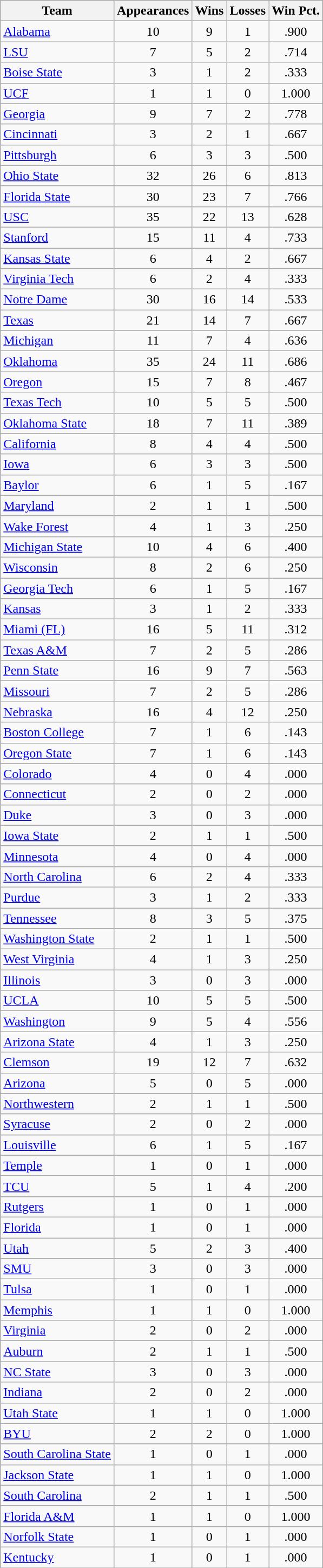<table class="wikitable sortable" style="text-align: center;">
<tr>
<th>Team</th>
<th>Appearances</th>
<th>Wins</th>
<th>Losses</th>
<th>Win Pct.</th>
</tr>
<tr align=center>
<td align=left><a href='#'>Alabama</a></td>
<td>10</td>
<td>9</td>
<td>1</td>
<td>.900</td>
</tr>
<tr align=center>
<td align=left><a href='#'>LSU</a></td>
<td>7</td>
<td>5</td>
<td>2</td>
<td>.714</td>
</tr>
<tr align=center>
<td align=left><a href='#'>Boise State</a></td>
<td>3</td>
<td>1</td>
<td>2</td>
<td>.333</td>
</tr>
<tr align=center>
<td align=left><a href='#'>UCF</a></td>
<td>1</td>
<td>1</td>
<td>0</td>
<td>1.000</td>
</tr>
<tr align=center>
<td align=left><a href='#'>Georgia</a></td>
<td>9</td>
<td>7</td>
<td>2</td>
<td>.778</td>
</tr>
<tr align=center>
<td align=left><a href='#'>Cincinnati</a></td>
<td>3</td>
<td>2</td>
<td>1</td>
<td>.667</td>
</tr>
<tr align=center>
<td align=left><a href='#'>Pittsburgh</a></td>
<td>6</td>
<td>3</td>
<td>3</td>
<td>.500</td>
</tr>
<tr align=center>
<td align=left><a href='#'>Ohio State</a></td>
<td>32</td>
<td>26</td>
<td>6</td>
<td>.813</td>
</tr>
<tr align=center>
<td align=left><a href='#'>Florida State</a></td>
<td>30</td>
<td>23</td>
<td>7</td>
<td>.766</td>
</tr>
<tr align=center>
<td align=left><a href='#'>USC</a></td>
<td>35</td>
<td>22</td>
<td>13</td>
<td>.628</td>
</tr>
<tr align=center>
<td align=left><a href='#'>Stanford</a></td>
<td>15</td>
<td>11</td>
<td>4</td>
<td>.733</td>
</tr>
<tr align=center>
<td align=left><a href='#'>Kansas State</a></td>
<td>6</td>
<td>4</td>
<td>2</td>
<td>.667</td>
</tr>
<tr align=center>
<td align=left><a href='#'>Virginia Tech</a></td>
<td>6</td>
<td>2</td>
<td>4</td>
<td>.333</td>
</tr>
<tr align=center>
<td align=left><a href='#'>Notre Dame</a></td>
<td>30</td>
<td>16</td>
<td>14</td>
<td>.533</td>
</tr>
<tr align=center>
<td align=left><a href='#'>Texas</a></td>
<td>21</td>
<td>14</td>
<td>7</td>
<td>.667</td>
</tr>
<tr align=center>
<td align=left><a href='#'>Michigan</a></td>
<td>11</td>
<td>7</td>
<td>4</td>
<td>.636</td>
</tr>
<tr align=center>
<td align=left><a href='#'>Oklahoma</a></td>
<td>35</td>
<td>24</td>
<td>11</td>
<td>.686</td>
</tr>
<tr align=center>
<td align=left><a href='#'>Oregon</a></td>
<td>15</td>
<td>7</td>
<td>8</td>
<td>.467</td>
</tr>
<tr align=center>
<td align=left><a href='#'>Texas Tech</a></td>
<td>10</td>
<td>5</td>
<td>5</td>
<td>.500</td>
</tr>
<tr align=center>
<td align=left><a href='#'>Oklahoma State</a></td>
<td>18</td>
<td>7</td>
<td>11</td>
<td>.389</td>
</tr>
<tr align=center>
<td align=left><a href='#'>California</a></td>
<td>8</td>
<td>4</td>
<td>4</td>
<td>.500</td>
</tr>
<tr align=center>
<td align=left><a href='#'>Iowa</a></td>
<td>6</td>
<td>3</td>
<td>3</td>
<td>.500</td>
</tr>
<tr align=center>
<td align=left><a href='#'>Baylor</a></td>
<td>6</td>
<td>1</td>
<td>5</td>
<td>.167</td>
</tr>
<tr align=center>
<td align=left><a href='#'>Maryland</a></td>
<td>2</td>
<td>1</td>
<td>1</td>
<td>.500</td>
</tr>
<tr align=center>
<td align=left><a href='#'>Wake Forest</a></td>
<td>4</td>
<td>1</td>
<td>3</td>
<td>.250</td>
</tr>
<tr align=center>
<td align=left><a href='#'>Michigan State</a></td>
<td>10</td>
<td>4</td>
<td>6</td>
<td>.400</td>
</tr>
<tr align=center>
<td align=left><a href='#'>Wisconsin</a></td>
<td>8</td>
<td>2</td>
<td>6</td>
<td>.250</td>
</tr>
<tr align=center>
<td align=left><a href='#'>Georgia Tech</a></td>
<td>6</td>
<td>1</td>
<td>5</td>
<td>.167</td>
</tr>
<tr align=center>
<td align=left><a href='#'>Kansas</a></td>
<td>3</td>
<td>1</td>
<td>2</td>
<td>.333</td>
</tr>
<tr align=center>
<td align=left><a href='#'>Miami (FL)</a></td>
<td>16</td>
<td>5</td>
<td>11</td>
<td>.312</td>
</tr>
<tr align=center>
<td align=left><a href='#'>Texas A&M</a></td>
<td>7</td>
<td>2</td>
<td>5</td>
<td>.286</td>
</tr>
<tr align=center>
<td align=left><a href='#'>Penn State</a></td>
<td>16</td>
<td>9</td>
<td>7</td>
<td>.563</td>
</tr>
<tr align=center>
<td align=left><a href='#'>Missouri</a></td>
<td>7</td>
<td>2</td>
<td>5</td>
<td>.286</td>
</tr>
<tr align=center>
<td align=left><a href='#'>Nebraska</a></td>
<td>16</td>
<td>4</td>
<td>12</td>
<td>.250</td>
</tr>
<tr align=center>
<td align=left><a href='#'>Boston College</a></td>
<td>7</td>
<td>1</td>
<td>6</td>
<td>.143</td>
</tr>
<tr align=center>
<td align=left><a href='#'>Oregon State</a></td>
<td>7</td>
<td>1</td>
<td>6</td>
<td>.143</td>
</tr>
<tr align=center>
<td align=left><a href='#'>Colorado</a></td>
<td>4</td>
<td>0</td>
<td>4</td>
<td>.000</td>
</tr>
<tr align=center>
<td align=left><a href='#'>Connecticut</a></td>
<td>2</td>
<td>0</td>
<td>2</td>
<td>.000</td>
</tr>
<tr align=center>
<td align=left><a href='#'>Duke</a></td>
<td>3</td>
<td>0</td>
<td>3</td>
<td>.000</td>
</tr>
<tr align=center>
<td align=left><a href='#'>Iowa State</a></td>
<td>2</td>
<td>1</td>
<td>1</td>
<td>.500</td>
</tr>
<tr align=center>
<td align=left><a href='#'>Minnesota</a></td>
<td>4</td>
<td>0</td>
<td>4</td>
<td>.000</td>
</tr>
<tr align=center>
<td align=left><a href='#'>North Carolina</a></td>
<td>6</td>
<td>2</td>
<td>4</td>
<td>.333</td>
</tr>
<tr align=center>
<td align=left><a href='#'>Purdue</a></td>
<td>3</td>
<td>1</td>
<td>2</td>
<td>.333</td>
</tr>
<tr align=center>
<td align=left><a href='#'>Tennessee</a></td>
<td>8</td>
<td>3</td>
<td>5</td>
<td>.375</td>
</tr>
<tr align=center>
<td align=left><a href='#'>Washington State</a></td>
<td>2</td>
<td>1</td>
<td>1</td>
<td>.500</td>
</tr>
<tr align=center>
<td align=left><a href='#'>West Virginia</a></td>
<td>4</td>
<td>1</td>
<td>3</td>
<td>.250</td>
</tr>
<tr align=center>
<td align=left><a href='#'>Illinois</a></td>
<td>3</td>
<td>0</td>
<td>3</td>
<td>.000</td>
</tr>
<tr align=center>
<td align=left><a href='#'>UCLA</a></td>
<td>10</td>
<td>5</td>
<td>5</td>
<td>.500</td>
</tr>
<tr align=center>
<td align=left><a href='#'>Washington</a></td>
<td>9</td>
<td>5</td>
<td>4</td>
<td>.556</td>
</tr>
<tr align=center>
<td align=left><a href='#'>Arizona State</a></td>
<td>4</td>
<td>1</td>
<td>3</td>
<td>.250</td>
</tr>
<tr align=center>
<td align=left><a href='#'>Clemson</a></td>
<td>19</td>
<td>12</td>
<td>7</td>
<td>.632</td>
</tr>
<tr align=center>
<td align=left><a href='#'>Arizona</a></td>
<td>5</td>
<td>0</td>
<td>5</td>
<td>.000</td>
</tr>
<tr align=center>
<td align=left><a href='#'>Northwestern</a></td>
<td>2</td>
<td>1</td>
<td>1</td>
<td>.500</td>
</tr>
<tr align=center>
<td align=left><a href='#'>Syracuse</a></td>
<td>2</td>
<td>0</td>
<td>2</td>
<td>.000</td>
</tr>
<tr align=center>
<td align=left><a href='#'>Louisville</a></td>
<td>6</td>
<td>1</td>
<td>5</td>
<td>.167</td>
</tr>
<tr align=center>
<td align=left><a href='#'>Temple</a></td>
<td>1</td>
<td>0</td>
<td>1</td>
<td>.000</td>
</tr>
<tr align=center>
<td align=left><a href='#'>TCU</a></td>
<td>5</td>
<td>1</td>
<td>4</td>
<td>.200</td>
</tr>
<tr align=center>
<td align=left><a href='#'>Rutgers</a></td>
<td>1</td>
<td>0</td>
<td>1</td>
<td>.000</td>
</tr>
<tr align=center>
<td align=left><a href='#'>Florida</a></td>
<td>1</td>
<td>0</td>
<td>1</td>
<td>.000</td>
</tr>
<tr align=center>
<td align=left><a href='#'>Utah</a></td>
<td>5</td>
<td>2</td>
<td>3</td>
<td>.400</td>
</tr>
<tr align=center>
<td align=left><a href='#'>SMU</a></td>
<td>3</td>
<td>0</td>
<td>3</td>
<td>.000</td>
</tr>
<tr align=center>
<td align=left><a href='#'>Tulsa</a></td>
<td>1</td>
<td>0</td>
<td>1</td>
<td>.000</td>
</tr>
<tr align=center>
<td align=left><a href='#'>Memphis</a></td>
<td>1</td>
<td>1</td>
<td>0</td>
<td>1.000</td>
</tr>
<tr align=center>
<td align=left><a href='#'>Virginia</a></td>
<td>2</td>
<td>0</td>
<td>2</td>
<td>.000</td>
</tr>
<tr align=center>
<td align=left><a href='#'>Auburn</a></td>
<td>2</td>
<td>1</td>
<td>1</td>
<td>.500</td>
</tr>
<tr align=center>
<td align=left><a href='#'>NC State</a></td>
<td>3</td>
<td>0</td>
<td>3</td>
<td>.000</td>
</tr>
<tr align=center>
<td align=left><a href='#'>Indiana</a></td>
<td>2</td>
<td>0</td>
<td>2</td>
<td>.000</td>
</tr>
<tr align=center>
<td align=left><a href='#'>Utah State</a></td>
<td>1</td>
<td>1</td>
<td>0</td>
<td>1.000</td>
</tr>
<tr align=center>
<td align=left><a href='#'>BYU</a></td>
<td>2</td>
<td>2</td>
<td>0</td>
<td>1.000</td>
</tr>
<tr align=center>
<td align=left><a href='#'>South Carolina State</a></td>
<td>1</td>
<td>0</td>
<td>1</td>
<td>.000</td>
</tr>
<tr align=center>
<td align=left><a href='#'>Jackson State</a></td>
<td>1</td>
<td>1</td>
<td>0</td>
<td>1.000</td>
</tr>
<tr align=center>
<td align=left><a href='#'>South Carolina</a></td>
<td>2</td>
<td>1</td>
<td>1</td>
<td>.500</td>
</tr>
<tr align=center>
<td align=left><a href='#'>Florida A&M</a></td>
<td>1</td>
<td>1</td>
<td>0</td>
<td>1.000</td>
</tr>
<tr align=center>
<td align=left><a href='#'>Norfolk State</a></td>
<td>1</td>
<td>0</td>
<td>1</td>
<td>.000</td>
</tr>
<tr align=center>
<td align=left><a href='#'>Kentucky</a></td>
<td>1</td>
<td>0</td>
<td>1</td>
<td>.000</td>
</tr>
<tr align=center                         |align=left|>
</tr>
</table>
